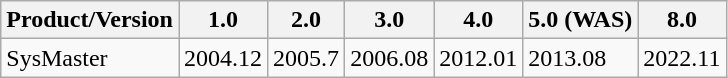<table class="wikitable">
<tr>
<th>Product/Version</th>
<th>1.0</th>
<th>2.0</th>
<th>3.0</th>
<th>4.0</th>
<th>5.0 (WAS)</th>
<th>8.0</th>
</tr>
<tr>
<td>SysMaster</td>
<td>2004.12</td>
<td>2005.7</td>
<td>2006.08</td>
<td>2012.01</td>
<td>2013.08</td>
<td>2022.11</td>
</tr>
</table>
